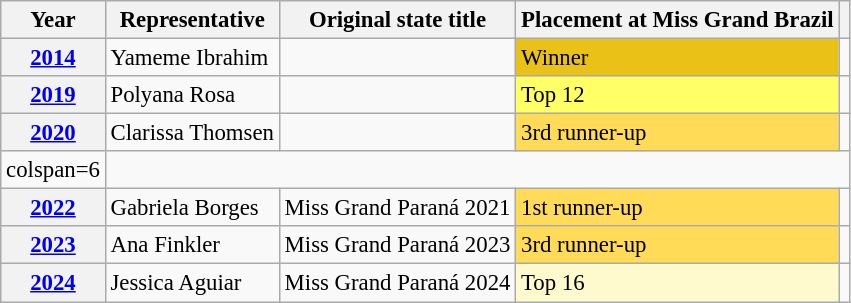<table class="wikitable defaultcenter col2left" style="font-size:95%;">
<tr>
<th>Year</th>
<th>Representative</th>
<th>Original state title</th>
<th>Placement at Miss Grand Brazil</th>
<th></th>
</tr>
<tr>
<th><a href='#'>2014</a></th>
<td>Yameme Ibrahim</td>
<td></td>
<td bgcolor="#EAC117">Winner</td>
<td></td>
</tr>
<tr>
<th><a href='#'>2019</a></th>
<td>Polyana Rosa</td>
<td></td>
<td bgcolor=#FFFF66>Top 12</td>
<td></td>
</tr>
<tr>
<th><a href='#'>2020</a></th>
<td>Clarissa Thomsen</td>
<td></td>
<td bgcolor=#FFDB58>3rd runner-up</td>
<td></td>
</tr>
<tr>
<td>colspan=6 </td>
</tr>
<tr>
<th><a href='#'>2022</a></th>
<td>Gabriela Borges</td>
<td>Miss Grand Paraná 2021</td>
<td bgcolor=#FFDB58>1st runner-up</td>
<td></td>
</tr>
<tr>
<th><a href='#'>2023</a></th>
<td>Ana Finkler</td>
<td>Miss Grand Paraná 2023</td>
<td bgcolor=#FFDB58>3rd runner-up</td>
<td></td>
</tr>
<tr>
<th><a href='#'>2024</a></th>
<td>Jessica Aguiar</td>
<td>Miss Grand Paraná 2024</td>
<td bgcolor=#FFFACD>Top 16</td>
<td></td>
</tr>
</table>
